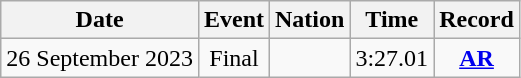<table class=wikitable style=text-align:center>
<tr>
<th>Date</th>
<th>Event</th>
<th>Nation</th>
<th>Time</th>
<th>Record</th>
</tr>
<tr>
<td>26 September 2023</td>
<td>Final</td>
<td align=left></td>
<td>3:27.01</td>
<td><strong><a href='#'>AR</a></strong></td>
</tr>
</table>
